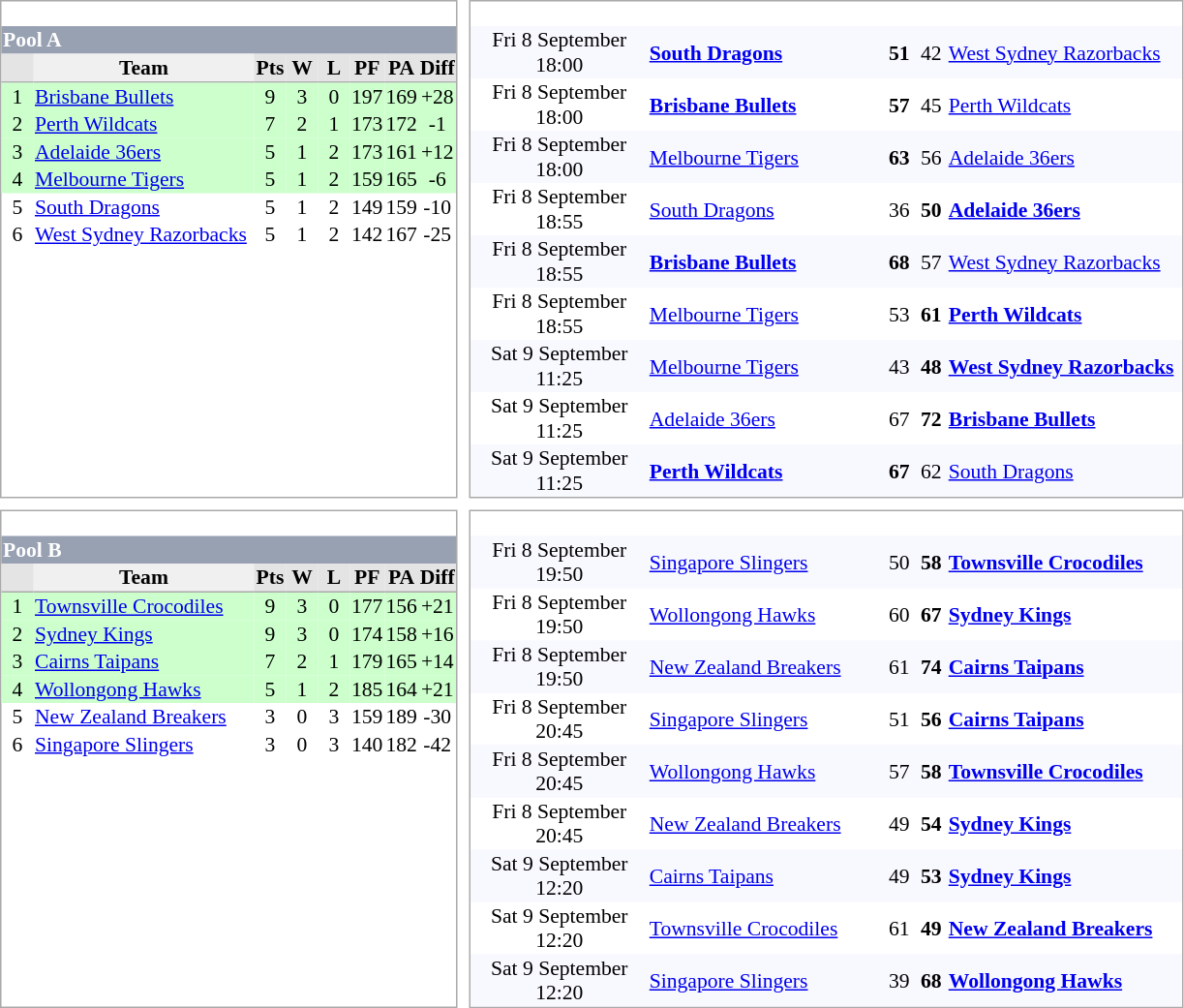<table border="0" cellpadding="0" cellspacing="8" style="border:0px solid #AAAAAA;font-size:90%">
<tr>
<td valign="top" style="border:1px solid #AAAAAA"><br><table border="0" cellspacing="0" cellpadding="1">
<tr>
<td colspan="8" style="background:#98A1B2;color:#FFFFFF"><strong>Pool A</strong></td>
</tr>
<tr bgcolor="#E4E4E4">
<th style="border-bottom:1px solid #AAAAAA" width="20" align="center"> </th>
<th style="border-bottom:1px solid #AAAAAA" width="150" bgcolor="#F0F0F0"><strong>Team</strong></th>
<th style="border-bottom:1px solid #AAAAAA" width="20" align="center">Pts</th>
<th style="border-bottom:1px solid #AAAAAA" width="20" align="center">W</th>
<th style="border-bottom:1px solid #AAAAAA" width="20" align="center">L</th>
<th style="border-bottom:1px solid #AAAAAA" width="20" align="center">PF</th>
<th style="border-bottom:1px solid #AAAAAA" width="20" align="center">PA</th>
<th style="border-bottom:1px solid #AAAAAA" width="20" align="center">Diff</th>
</tr>
<tr align="center" bgcolor="#CCFFCC">
<td>1</td>
<td align="left"><a href='#'>Brisbane Bullets</a></td>
<td>9</td>
<td>3</td>
<td>0</td>
<td>197</td>
<td>169</td>
<td>+28</td>
</tr>
<tr align="center" bgcolor="#CCFFCC">
<td>2</td>
<td align="left"><a href='#'>Perth Wildcats</a></td>
<td>7</td>
<td>2</td>
<td>1</td>
<td>173</td>
<td>172</td>
<td>-1</td>
</tr>
<tr align="center" bgcolor="#CCFFCC">
<td>3</td>
<td align="left"><a href='#'>Adelaide 36ers</a></td>
<td>5</td>
<td>1</td>
<td>2</td>
<td>173</td>
<td>161</td>
<td>+12</td>
</tr>
<tr align="center" bgcolor="#CCFFCC">
<td>4</td>
<td align="left"><a href='#'>Melbourne Tigers</a></td>
<td>5</td>
<td>1</td>
<td>2</td>
<td>159</td>
<td>165</td>
<td>-6</td>
</tr>
<tr align="center">
<td>5</td>
<td align="left"><a href='#'>South Dragons</a></td>
<td>5</td>
<td>1</td>
<td>2</td>
<td>149</td>
<td>159</td>
<td>-10</td>
</tr>
<tr align="center">
<td>6</td>
<td align="left"><a href='#'>West Sydney Razorbacks</a></td>
<td>5</td>
<td>1</td>
<td>2</td>
<td>142</td>
<td>167</td>
<td>-25</td>
</tr>
</table>
</td>
<td valign="top" style="border:1px solid #AAAAAA"><br><table border="0" cellspacing="0" cellpadding="1">
<tr align="center" bgcolor="#F8F8FF">
<td width="120">Fri 8 September 18:00</td>
<td width="160" align="left"><strong><a href='#'>South Dragons</a></strong></td>
<td width="20"><strong>51</strong></td>
<td width="20">42</td>
<td width="160" align="left"><a href='#'>West Sydney Razorbacks</a></td>
</tr>
<tr align="center">
<td>Fri 8 September 18:00</td>
<td align="left"><strong><a href='#'>Brisbane Bullets</a></strong></td>
<td><strong>57</strong></td>
<td>45</td>
<td align="left"><a href='#'>Perth Wildcats</a></td>
</tr>
<tr align="center" bgcolor="#F8F8FF">
<td>Fri 8 September 18:00</td>
<td align="left"><a href='#'>Melbourne Tigers</a></td>
<td><strong>63</strong></td>
<td>56</td>
<td align="left"><a href='#'>Adelaide 36ers</a></td>
</tr>
<tr align="center">
<td>Fri 8 September 18:55</td>
<td align="left"><a href='#'>South Dragons</a></td>
<td>36</td>
<td><strong>50</strong></td>
<td align="left"><strong><a href='#'>Adelaide 36ers</a></strong></td>
</tr>
<tr align="center" bgcolor="#F8F8FF">
<td>Fri 8 September 18:55</td>
<td align="left"><strong><a href='#'>Brisbane Bullets</a></strong></td>
<td><strong>68</strong></td>
<td>57</td>
<td align="left"><a href='#'>West Sydney Razorbacks</a></td>
</tr>
<tr align="center">
<td>Fri 8 September 18:55</td>
<td align="left"><a href='#'>Melbourne Tigers</a></td>
<td>53</td>
<td><strong>61</strong></td>
<td align="left"><strong><a href='#'>Perth Wildcats</a></strong></td>
</tr>
<tr align="center" bgcolor="#F8F8FF">
<td>Sat 9 September 11:25</td>
<td align="left"><a href='#'>Melbourne Tigers</a></td>
<td>43</td>
<td><strong>48</strong></td>
<td align="left"><strong><a href='#'>West Sydney Razorbacks</a></strong></td>
</tr>
<tr align="center">
<td>Sat 9 September 11:25</td>
<td align="left"><a href='#'>Adelaide 36ers</a></td>
<td>67</td>
<td><strong>72</strong></td>
<td align="left"><strong><a href='#'>Brisbane Bullets</a></strong></td>
</tr>
<tr align="center" bgcolor="#F8F8FF">
<td>Sat 9 September 11:25</td>
<td align="left"><strong><a href='#'>Perth Wildcats</a></strong></td>
<td><strong>67</strong></td>
<td>62</td>
<td align="left"><a href='#'>South Dragons</a></td>
</tr>
</table>
</td>
</tr>
<tr>
<td valign="top" style="border:1px solid #AAAAAA"><br><table border="0" cellspacing="0" cellpadding="1">
<tr>
<td colspan="8" style="background:#98A1B2;color:#FFFFFF"><strong>Pool B</strong></td>
</tr>
<tr bgcolor="#E4E4E4">
<th style="border-bottom:1px solid #AAAAAA" width="20" align="center"> </th>
<th style="border-bottom:1px solid #AAAAAA" width="150" bgcolor="#F0F0F0"><strong>Team</strong></th>
<th style="border-bottom:1px solid #AAAAAA" width="20" align="center">Pts</th>
<th style="border-bottom:1px solid #AAAAAA" width="20" align="center">W</th>
<th style="border-bottom:1px solid #AAAAAA" width="20" align="center">L</th>
<th style="border-bottom:1px solid #AAAAAA" width="20" align="center">PF</th>
<th style="border-bottom:1px solid #AAAAAA" width="20" align="center">PA</th>
<th style="border-bottom:1px solid #AAAAAA" width="20" align="center">Diff</th>
</tr>
<tr align="center" bgcolor="#CCFFCC">
<td>1</td>
<td align="left"><a href='#'>Townsville Crocodiles</a></td>
<td>9</td>
<td>3</td>
<td>0</td>
<td>177</td>
<td>156</td>
<td>+21</td>
</tr>
<tr align="center" bgcolor="#CCFFCC">
<td>2</td>
<td align="left"><a href='#'>Sydney Kings</a></td>
<td>9</td>
<td>3</td>
<td>0</td>
<td>174</td>
<td>158</td>
<td>+16</td>
</tr>
<tr align="center" bgcolor="#CCFFCC">
<td>3</td>
<td align="left"><a href='#'>Cairns Taipans</a></td>
<td>7</td>
<td>2</td>
<td>1</td>
<td>179</td>
<td>165</td>
<td>+14</td>
</tr>
<tr align="center" bgcolor="#CCFFCC">
<td>4</td>
<td align="left"><a href='#'>Wollongong Hawks</a></td>
<td>5</td>
<td>1</td>
<td>2</td>
<td>185</td>
<td>164</td>
<td>+21</td>
</tr>
<tr align="center">
<td>5</td>
<td align="left"><a href='#'>New Zealand Breakers</a></td>
<td>3</td>
<td>0</td>
<td>3</td>
<td>159</td>
<td>189</td>
<td>-30</td>
</tr>
<tr align="center">
<td>6</td>
<td align="left"><a href='#'>Singapore Slingers</a></td>
<td>3</td>
<td>0</td>
<td>3</td>
<td>140</td>
<td>182</td>
<td>-42</td>
</tr>
</table>
</td>
<td valign="top" style="border:1px solid #AAAAAA"><br><table border="0" cellspacing="0" cellpadding="1">
<tr align="center" bgcolor="#F8F8FF">
<td width="120">Fri 8 September 19:50</td>
<td width="160" align="left"><a href='#'>Singapore Slingers</a></td>
<td width="20">50</td>
<td width="20"><strong>58</strong></td>
<td width="160" align="left"><strong><a href='#'>Townsville Crocodiles</a></strong></td>
</tr>
<tr align="center">
<td>Fri 8 September 19:50</td>
<td align="left"><a href='#'>Wollongong Hawks</a></td>
<td>60</td>
<td><strong>67</strong></td>
<td align="left"><strong><a href='#'>Sydney Kings</a></strong></td>
</tr>
<tr align="center" bgcolor="#F8F8FF">
<td>Fri 8 September 19:50</td>
<td align="left"><a href='#'>New Zealand Breakers</a></td>
<td>61</td>
<td><strong>74</strong></td>
<td align="left"><strong><a href='#'>Cairns Taipans</a></strong></td>
</tr>
<tr align="center">
<td>Fri 8 September 20:45</td>
<td align="left"><a href='#'>Singapore Slingers</a></td>
<td>51</td>
<td><strong>56</strong></td>
<td align="left"><strong><a href='#'>Cairns Taipans</a></strong></td>
</tr>
<tr align="center" bgcolor="#F8F8FF">
<td>Fri 8 September 20:45</td>
<td align="left"><a href='#'>Wollongong Hawks</a></td>
<td>57</td>
<td><strong>58</strong></td>
<td align="left"><strong><a href='#'>Townsville Crocodiles</a></strong></td>
</tr>
<tr align="center">
<td>Fri 8 September 20:45</td>
<td align="left"><a href='#'>New Zealand Breakers</a></td>
<td>49</td>
<td><strong>54</strong></td>
<td align="left"><strong><a href='#'>Sydney Kings</a></strong></td>
</tr>
<tr align="center" bgcolor="#F8F8FF">
<td>Sat 9 September 12:20</td>
<td align="left"><a href='#'>Cairns Taipans</a></td>
<td>49</td>
<td><strong>53</strong></td>
<td align="left"><strong><a href='#'>Sydney Kings</a></strong></td>
</tr>
<tr align="center">
<td>Sat 9 September 12:20</td>
<td align="left"><a href='#'>Townsville Crocodiles</a></td>
<td>61</td>
<td><strong>49</strong></td>
<td align="left"><strong><a href='#'>New Zealand Breakers</a></strong></td>
</tr>
<tr align="center" bgcolor="#F8F8FF">
<td>Sat 9 September 12:20</td>
<td align="left"><a href='#'>Singapore Slingers</a></td>
<td>39</td>
<td><strong>68</strong></td>
<td align="left"><strong><a href='#'>Wollongong Hawks</a></strong></td>
</tr>
</table>
</td>
</tr>
</table>
